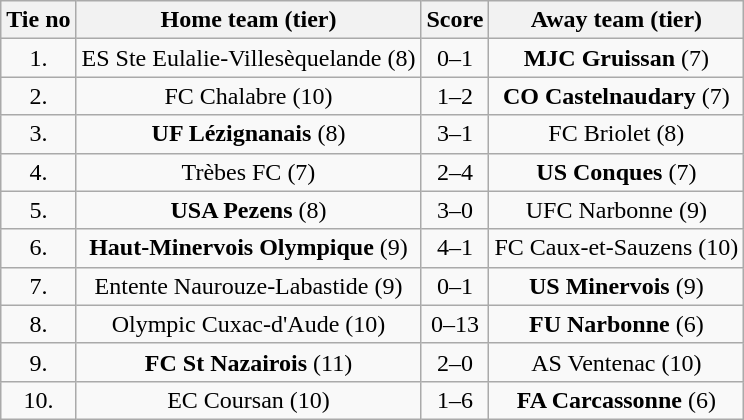<table class="wikitable" style="text-align: center">
<tr>
<th>Tie no</th>
<th>Home team (tier)</th>
<th>Score</th>
<th>Away team (tier)</th>
</tr>
<tr>
<td>1.</td>
<td>ES Ste Eulalie-Villesèquelande (8)</td>
<td>0–1</td>
<td><strong>MJC Gruissan</strong> (7)</td>
</tr>
<tr>
<td>2.</td>
<td>FC Chalabre (10)</td>
<td>1–2 </td>
<td><strong>CO Castelnaudary</strong> (7)</td>
</tr>
<tr>
<td>3.</td>
<td><strong>UF Lézignanais</strong> (8)</td>
<td>3–1</td>
<td>FC Briolet (8)</td>
</tr>
<tr>
<td>4.</td>
<td>Trèbes FC (7)</td>
<td>2–4 </td>
<td><strong>US Conques</strong> (7)</td>
</tr>
<tr>
<td>5.</td>
<td><strong>USA Pezens</strong> (8)</td>
<td>3–0</td>
<td>UFC Narbonne (9)</td>
</tr>
<tr>
<td>6.</td>
<td><strong>Haut-Minervois Olympique</strong> (9)</td>
<td>4–1</td>
<td>FC Caux-et-Sauzens (10)</td>
</tr>
<tr>
<td>7.</td>
<td>Entente Naurouze-Labastide (9)</td>
<td>0–1</td>
<td><strong>US Minervois</strong> (9)</td>
</tr>
<tr>
<td>8.</td>
<td>Olympic Cuxac-d'Aude (10)</td>
<td>0–13</td>
<td><strong>FU Narbonne</strong> (6)</td>
</tr>
<tr>
<td>9.</td>
<td><strong>FC St Nazairois</strong> (11)</td>
<td>2–0</td>
<td>AS Ventenac (10)</td>
</tr>
<tr>
<td>10.</td>
<td>EC Coursan (10)</td>
<td>1–6</td>
<td><strong>FA Carcassonne</strong> (6)</td>
</tr>
</table>
